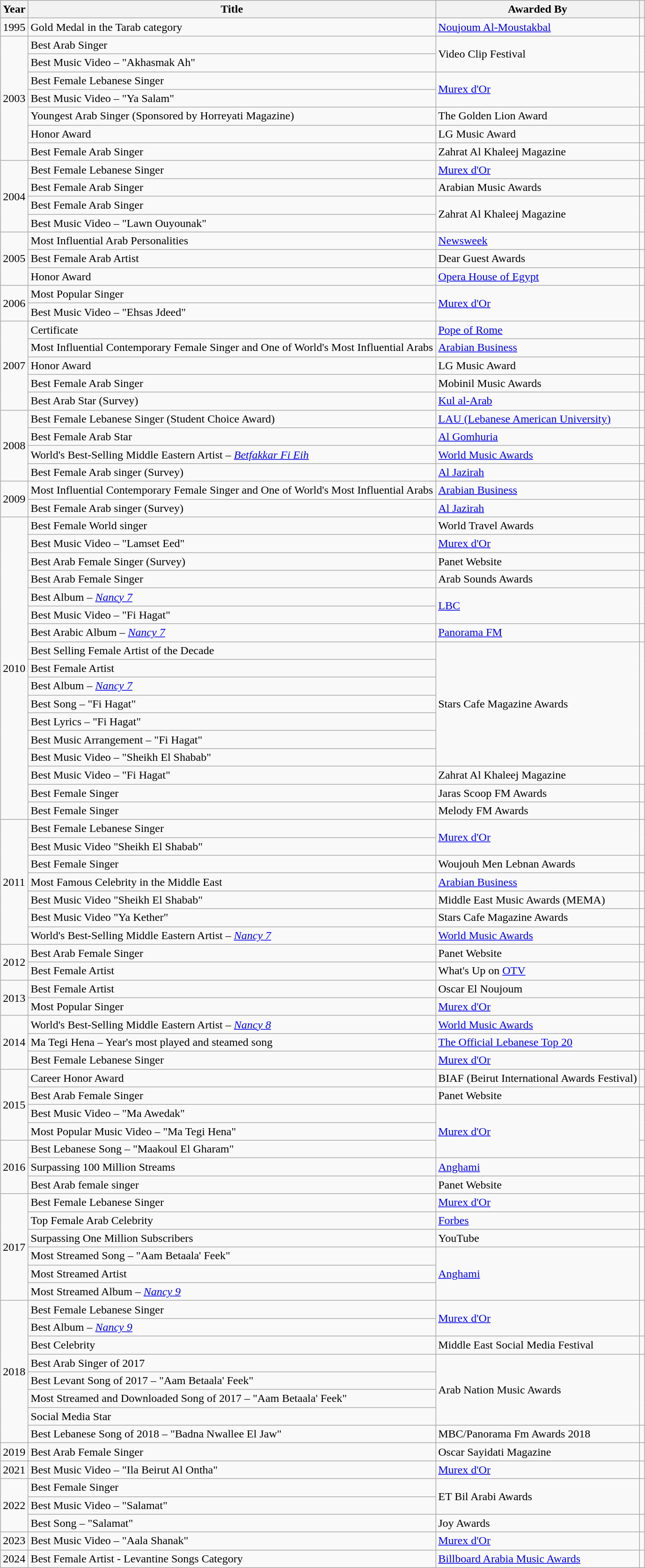<table class="wikitable" style="margin:1em auto 1em auto;">
<tr>
<th>Year</th>
<th>Title</th>
<th>Awarded By</th>
<th></th>
</tr>
<tr>
<td>1995</td>
<td>Gold Medal in the Tarab category</td>
<td><a href='#'>Noujoum Al-Moustakbal</a></td>
<td></td>
</tr>
<tr>
<td rowspan="7">2003</td>
<td>Best Arab Singer</td>
<td rowspan="2">Video Clip Festival</td>
<td rowspan="2"></td>
</tr>
<tr>
<td>Best Music Video – "Akhasmak Ah"</td>
</tr>
<tr>
<td>Best Female Lebanese Singer</td>
<td rowspan="2"><a href='#'>Murex d'Or</a></td>
<td rowspan="2"></td>
</tr>
<tr>
<td>Best Music Video – "Ya Salam"</td>
</tr>
<tr>
<td>Youngest Arab Singer (Sponsored by Horreyati Magazine)</td>
<td>The Golden Lion Award</td>
<td></td>
</tr>
<tr>
<td>Honor Award</td>
<td>LG Music Award</td>
<td></td>
</tr>
<tr>
<td>Best Female Arab Singer</td>
<td>Zahrat Al Khaleej Magazine</td>
<td></td>
</tr>
<tr>
<td rowspan="4">2004</td>
<td>Best Female Lebanese Singer</td>
<td><a href='#'>Murex d'Or</a></td>
<td></td>
</tr>
<tr>
<td>Best Female Arab Singer</td>
<td>Arabian Music Awards</td>
<td></td>
</tr>
<tr>
<td>Best Female Arab Singer</td>
<td rowspan="2">Zahrat Al Khaleej Magazine</td>
<td rowspan="2"></td>
</tr>
<tr>
<td>Best Music Video – "Lawn Ouyounak"</td>
</tr>
<tr>
<td rowspan="3">2005</td>
<td>Most Influential Arab Personalities</td>
<td><a href='#'>Newsweek</a></td>
<td></td>
</tr>
<tr>
<td>Best Female Arab Artist</td>
<td>Dear Guest Awards</td>
<td></td>
</tr>
<tr>
<td>Honor Award</td>
<td><a href='#'>Opera House of Egypt</a></td>
<td></td>
</tr>
<tr>
<td rowspan="2">2006</td>
<td>Most Popular Singer</td>
<td rowspan="2"><a href='#'>Murex d'Or</a></td>
<td rowspan="2"></td>
</tr>
<tr>
<td>Best Music Video – "Ehsas Jdeed"</td>
</tr>
<tr>
<td rowspan="5">2007</td>
<td>Certificate</td>
<td><a href='#'>Pope of Rome</a></td>
<td></td>
</tr>
<tr>
<td>Most Influential Contemporary Female Singer and One of World's Most Influential Arabs</td>
<td><a href='#'>Arabian Business</a></td>
<td></td>
</tr>
<tr>
<td>Honor Award</td>
<td>LG Music Award</td>
<td></td>
</tr>
<tr>
<td>Best Female Arab Singer</td>
<td>Mobinil Music Awards</td>
<td></td>
</tr>
<tr>
<td>Best Arab Star (Survey)</td>
<td><a href='#'>Kul al-Arab</a></td>
<td></td>
</tr>
<tr>
<td rowspan="4">2008</td>
<td>Best Female Lebanese Singer (Student Choice Award)</td>
<td><a href='#'>LAU (Lebanese American University)</a></td>
<td></td>
</tr>
<tr>
<td>Best Female Arab Star</td>
<td><a href='#'>Al Gomhuria</a></td>
<td></td>
</tr>
<tr>
<td>World's Best-Selling Middle Eastern Artist – <em><a href='#'>Betfakkar Fi Eih</a></em></td>
<td><a href='#'>World Music Awards</a></td>
<td></td>
</tr>
<tr>
<td>Best Female Arab singer (Survey)</td>
<td><a href='#'>Al Jazirah</a></td>
<td></td>
</tr>
<tr>
<td rowspan="2">2009</td>
<td>Most Influential Contemporary Female Singer and One of World's Most Influential Arabs</td>
<td><a href='#'>Arabian Business</a></td>
<td></td>
</tr>
<tr>
<td>Best Female Arab singer (Survey)</td>
<td><a href='#'>Al Jazirah</a></td>
<td></td>
</tr>
<tr>
<td rowspan="17">2010</td>
<td>Best Female World singer</td>
<td>World Travel Awards</td>
<td></td>
</tr>
<tr>
<td>Best Music Video – "Lamset Eed"</td>
<td><a href='#'>Murex d'Or</a></td>
<td></td>
</tr>
<tr>
<td>Best Arab Female Singer (Survey)</td>
<td>Panet Website</td>
<td></td>
</tr>
<tr>
<td>Best Arab Female Singer</td>
<td>Arab Sounds Awards</td>
<td></td>
</tr>
<tr>
<td>Best Album – <em><a href='#'>Nancy 7</a></em></td>
<td rowspan="2"><a href='#'>LBC</a></td>
<td rowspan="2"></td>
</tr>
<tr>
<td>Best Music Video – "Fi Hagat"</td>
</tr>
<tr>
<td>Best Arabic Album – <em><a href='#'>Nancy 7</a></em></td>
<td><a href='#'>Panorama FM</a></td>
<td></td>
</tr>
<tr>
<td>Best Selling Female Artist of the Decade</td>
<td rowspan="7">Stars Cafe Magazine Awards</td>
<td rowspan="7"></td>
</tr>
<tr>
<td>Best Female Artist</td>
</tr>
<tr>
<td>Best Album – <em><a href='#'>Nancy 7</a></em></td>
</tr>
<tr>
<td>Best Song – "Fi Hagat"</td>
</tr>
<tr>
<td>Best Lyrics – "Fi Hagat"</td>
</tr>
<tr>
<td>Best Music Arrangement – "Fi Hagat"</td>
</tr>
<tr>
<td>Best Music Video – "Sheikh El Shabab"</td>
</tr>
<tr>
<td>Best Music Video – "Fi Hagat"</td>
<td>Zahrat Al Khaleej Magazine</td>
<td></td>
</tr>
<tr>
<td>Best Female Singer</td>
<td>Jaras Scoop FM Awards</td>
<td></td>
</tr>
<tr>
<td>Best Female Singer</td>
<td>Melody FM Awards</td>
<td></td>
</tr>
<tr>
<td rowspan="7">2011</td>
<td>Best Female Lebanese Singer</td>
<td rowspan="2"><a href='#'>Murex d'Or</a></td>
<td rowspan="2"></td>
</tr>
<tr>
<td>Best Music Video "Sheikh El Shabab"</td>
</tr>
<tr>
<td>Best Female Singer</td>
<td>Woujouh Men Lebnan Awards</td>
<td></td>
</tr>
<tr>
<td>Most Famous Celebrity in the Middle East</td>
<td><a href='#'>Arabian Business</a></td>
<td></td>
</tr>
<tr>
<td>Best Music Video "Sheikh El Shabab"</td>
<td>Middle East Music Awards (MEMA)</td>
<td></td>
</tr>
<tr>
<td>Best Music Video "Ya Kether"</td>
<td>Stars Cafe Magazine Awards</td>
<td></td>
</tr>
<tr>
<td>World's Best-Selling Middle Eastern Artist – <em><a href='#'>Nancy 7</a></em></td>
<td><a href='#'>World Music Awards</a></td>
<td></td>
</tr>
<tr>
<td rowspan="2">2012</td>
<td>Best Arab Female Singer</td>
<td>Panet Website</td>
<td></td>
</tr>
<tr>
<td>Best Female Artist</td>
<td>What's Up on <a href='#'>OTV</a></td>
<td></td>
</tr>
<tr>
<td rowspan="2">2013</td>
<td>Best Female Artist</td>
<td>Oscar El Noujoum</td>
<td></td>
</tr>
<tr>
<td>Most Popular Singer</td>
<td><a href='#'>Murex d'Or</a></td>
<td></td>
</tr>
<tr>
<td rowspan="3">2014</td>
<td>World's Best-Selling Middle Eastern Artist – <em><a href='#'>Nancy 8</a></em></td>
<td><a href='#'>World Music Awards</a></td>
<td></td>
</tr>
<tr>
<td>Ma Tegi Hena – Year's most played and steamed song</td>
<td><a href='#'>The Official Lebanese Top 20</a></td>
<td></td>
</tr>
<tr>
<td>Best Female Lebanese Singer</td>
<td><a href='#'>Murex d'Or</a></td>
<td></td>
</tr>
<tr>
<td rowspan="4">2015</td>
<td>Career Honor Award</td>
<td>BIAF (Beirut International Awards Festival)</td>
<td></td>
</tr>
<tr>
<td>Best Arab Female Singer</td>
<td>Panet Website</td>
<td></td>
</tr>
<tr>
<td>Best Music Video – "Ma Awedak"</td>
<td rowspan="3"><a href='#'>Murex d'Or</a></td>
<td rowspan="2"></td>
</tr>
<tr>
<td>Most Popular Music Video – "Ma Tegi Hena"</td>
</tr>
<tr>
<td rowspan="3">2016</td>
<td>Best Lebanese Song – "Maakoul El Gharam"</td>
<td></td>
</tr>
<tr>
<td>Surpassing 100 Million Streams</td>
<td><a href='#'>Anghami</a></td>
<td></td>
</tr>
<tr>
<td>Best Arab female singer</td>
<td>Panet Website</td>
<td></td>
</tr>
<tr>
<td rowspan="6">2017</td>
<td>Best Female Lebanese Singer</td>
<td><a href='#'>Murex d'Or</a></td>
<td></td>
</tr>
<tr>
<td>Top Female Arab Celebrity</td>
<td><a href='#'>Forbes</a></td>
<td></td>
</tr>
<tr>
<td>Surpassing One Million Subscribers</td>
<td>YouTube</td>
<td></td>
</tr>
<tr>
<td>Most Streamed Song – "Aam Betaala' Feek"</td>
<td rowspan="3"><a href='#'>Anghami</a></td>
<td rowspan="3"></td>
</tr>
<tr>
<td>Most Streamed Artist</td>
</tr>
<tr>
<td>Most Streamed Album – <em><a href='#'>Nancy 9</a></em></td>
</tr>
<tr>
<td rowspan="8">2018</td>
<td>Best Female Lebanese Singer</td>
<td rowspan="2"><a href='#'>Murex d'Or</a></td>
<td rowspan="2"></td>
</tr>
<tr>
<td>Best Album – <em><a href='#'>Nancy 9</a></em></td>
</tr>
<tr>
<td>Best Celebrity</td>
<td>Middle East Social Media Festival</td>
<td></td>
</tr>
<tr>
<td>Best Arab Singer of 2017</td>
<td rowspan="4">Arab Nation Music Awards</td>
<td rowspan="4"></td>
</tr>
<tr>
<td>Best Levant Song of 2017 – "Aam Betaala' Feek"</td>
</tr>
<tr>
<td>Most Streamed and Downloaded Song of 2017 – "Aam Betaala' Feek"</td>
</tr>
<tr>
<td>Social Media Star</td>
</tr>
<tr>
<td>Best Lebanese Song of 2018 – "Badna Nwallee El Jaw"</td>
<td>MBC/Panorama Fm Awards 2018</td>
<td></td>
</tr>
<tr>
<td>2019</td>
<td>Best Arab Female Singer</td>
<td rowspan="1">Oscar Sayidati Magazine</td>
<td rowspan="1"></td>
</tr>
<tr>
<td>2021</td>
<td>Best Music Video – "Ila Beirut Al Ontha"</td>
<td><a href='#'>Murex d'Or</a></td>
<td></td>
</tr>
<tr>
<td rowspan="3">2022</td>
<td>Best Female Singer</td>
<td rowspan="2">ET Bil Arabi Awards</td>
<td rowspan="2"></td>
</tr>
<tr>
<td>Best Music Video – "Salamat"</td>
</tr>
<tr>
<td>Best Song – "Salamat"</td>
<td>Joy Awards</td>
<td></td>
</tr>
<tr>
<td>2023</td>
<td>Best Music Video – "Aala Shanak"</td>
<td><a href='#'>Murex d'Or</a></td>
<td></td>
</tr>
<tr>
<td>2024</td>
<td>Best Female Artist - Levantine Songs Category</td>
<td><a href='#'>Billboard Arabia Music Awards</a></td>
<td></td>
</tr>
</table>
